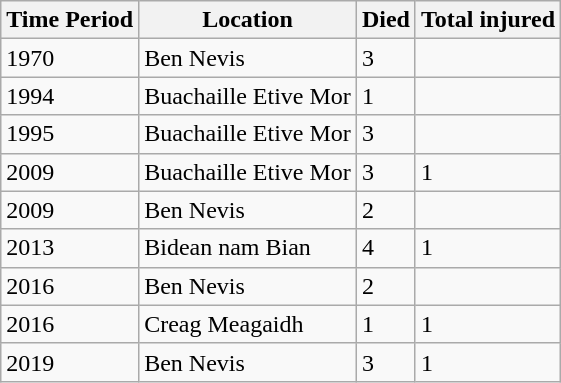<table class="wikitable sortable">
<tr>
<th scope="col">Time Period</th>
<th scope="col">Location</th>
<th scope="col">Died</th>
<th scope="col">Total injured</th>
</tr>
<tr>
<td>1970</td>
<td>Ben Nevis</td>
<td>3</td>
<td></td>
</tr>
<tr>
<td>1994</td>
<td>Buachaille Etive Mor</td>
<td>1</td>
<td></td>
</tr>
<tr>
<td>1995</td>
<td>Buachaille Etive Mor</td>
<td>3</td>
<td></td>
</tr>
<tr>
<td>2009</td>
<td>Buachaille Etive Mor</td>
<td>3</td>
<td>1</td>
</tr>
<tr>
<td>2009</td>
<td>Ben Nevis</td>
<td>2</td>
<td></td>
</tr>
<tr>
<td>2013</td>
<td>Bidean nam Bian</td>
<td>4</td>
<td>1</td>
</tr>
<tr>
<td>2016</td>
<td>Ben Nevis</td>
<td>2</td>
<td></td>
</tr>
<tr>
<td>2016</td>
<td>Creag Meagaidh</td>
<td>1</td>
<td>1</td>
</tr>
<tr>
<td>2019</td>
<td>Ben Nevis</td>
<td>3</td>
<td>1</td>
</tr>
</table>
